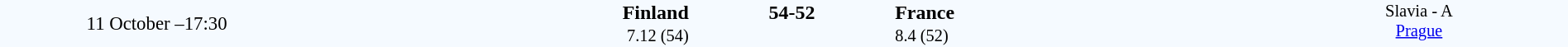<table style="width: 100%; background:#F5FAFF;" cellspacing="0">
<tr>
<td style=font-size:95% align=center rowspan=3 width=20%>11 October –17:30</td>
</tr>
<tr>
<td width=24% align=right><strong>Finland</strong> </td>
<td align=center width=13%><strong>54-52</strong></td>
<td width=24%> <strong>France</strong></td>
<td style=font-size:85% rowspan=3 valign=top align=center>Slavia - A <br><a href='#'>Prague</a></td>
</tr>
<tr style=font-size:85%>
<td align=right>7.12 (54)</td>
<td align=center></td>
<td>8.4 (52)</td>
</tr>
</table>
